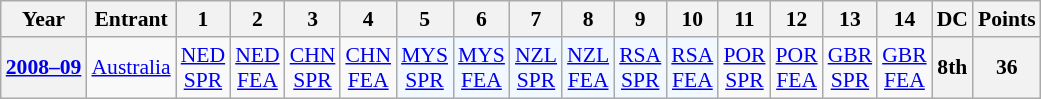<table class="wikitable" style="text-align:center; font-size:90%">
<tr>
<th>Year</th>
<th>Entrant</th>
<th>1</th>
<th>2</th>
<th>3</th>
<th>4</th>
<th>5</th>
<th>6</th>
<th>7</th>
<th>8</th>
<th>9</th>
<th>10</th>
<th>11</th>
<th>12</th>
<th>13</th>
<th>14</th>
<th>DC</th>
<th>Points</th>
</tr>
<tr>
<th><a href='#'>2008–09</a></th>
<td><a href='#'>Australia</a></td>
<td><a href='#'>NED<br>SPR</a></td>
<td><a href='#'>NED<br>FEA</a></td>
<td><a href='#'>CHN<br>SPR</a></td>
<td><a href='#'>CHN<br>FEA</a></td>
<td style=background:#F1F8FF><a href='#'>MYS<br>SPR</a><br></td>
<td style=background:#F1F8FF><a href='#'>MYS<br>FEA</a><br></td>
<td style=background:#F1F8FF><a href='#'>NZL<br>SPR</a><br></td>
<td style=background:#F1F8FF><a href='#'>NZL<br>FEA</a><br></td>
<td style=background:#F1F8FF><a href='#'>RSA<br>SPR</a><br></td>
<td style=background:#F1F8FF;><a href='#'>RSA<br>FEA</a><br></td>
<td><a href='#'>POR<br>SPR</a></td>
<td><a href='#'>POR<br>FEA</a></td>
<td><a href='#'>GBR<br>SPR</a></td>
<td><a href='#'>GBR<br>FEA</a></td>
<th>8th</th>
<th>36</th>
</tr>
</table>
